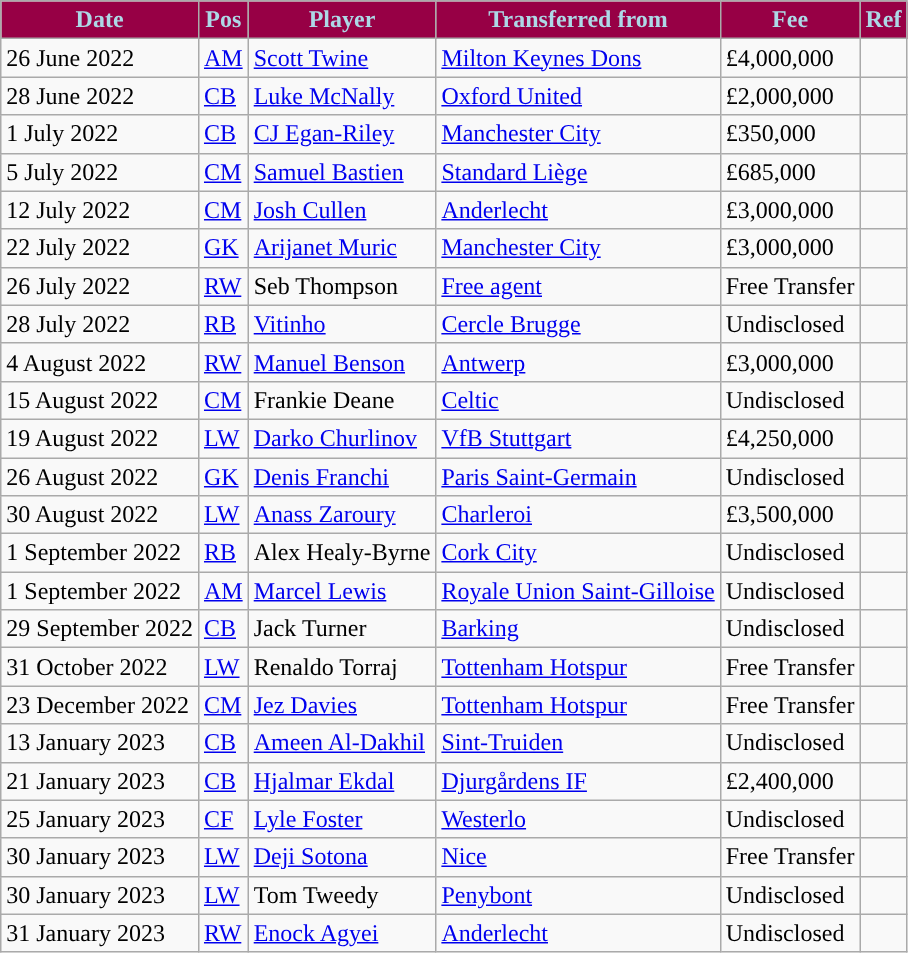<table class="wikitable plainrowheaders sortable">
<tr>
<th style="background:#970045; color:#ADD8E6; ">Date</th>
<th style="background:#970045; color:#ADD8E6; ">Pos</th>
<th style="background:#970045; color:#ADD8E6; ">Player</th>
<th style="background:#970045; color:#ADD8E6; ">Transferred from</th>
<th style="background:#970045; color:#ADD8E6; ">Fee</th>
<th style="background:#970045; color:#ADD8E6; ">Ref</th>
</tr>
<tr>
<td>26 June 2022</td>
<td><a href='#'>AM</a></td>
<td> <a href='#'>Scott Twine</a></td>
<td> <a href='#'>Milton Keynes Dons</a></td>
<td>£4,000,000</td>
<td></td>
</tr>
<tr>
<td>28 June 2022</td>
<td><a href='#'>CB</a></td>
<td> <a href='#'>Luke McNally</a></td>
<td> <a href='#'>Oxford United</a></td>
<td>£2,000,000</td>
<td></td>
</tr>
<tr>
<td>1 July 2022</td>
<td><a href='#'>CB</a></td>
<td> <a href='#'>CJ Egan-Riley</a></td>
<td> <a href='#'>Manchester City</a></td>
<td>£350,000</td>
<td></td>
</tr>
<tr>
<td>5 July 2022</td>
<td><a href='#'>CM</a></td>
<td> <a href='#'>Samuel Bastien</a></td>
<td> <a href='#'>Standard Liège</a></td>
<td>£685,000</td>
<td></td>
</tr>
<tr>
<td>12 July 2022</td>
<td><a href='#'>CM</a></td>
<td> <a href='#'>Josh Cullen</a></td>
<td> <a href='#'>Anderlecht</a></td>
<td>£3,000,000</td>
<td></td>
</tr>
<tr>
<td>22 July 2022</td>
<td><a href='#'>GK</a></td>
<td> <a href='#'>Arijanet Muric</a></td>
<td> <a href='#'>Manchester City</a></td>
<td>£3,000,000</td>
<td></td>
</tr>
<tr>
<td>26 July 2022</td>
<td><a href='#'>RW</a></td>
<td> Seb Thompson</td>
<td> <a href='#'>Free agent</a></td>
<td>Free Transfer</td>
<td></td>
</tr>
<tr>
<td>28 July 2022</td>
<td><a href='#'>RB</a></td>
<td> <a href='#'>Vitinho</a></td>
<td> <a href='#'>Cercle Brugge</a></td>
<td>Undisclosed</td>
<td></td>
</tr>
<tr>
<td>4 August 2022</td>
<td><a href='#'>RW</a></td>
<td> <a href='#'>Manuel Benson</a></td>
<td> <a href='#'>Antwerp</a></td>
<td>£3,000,000</td>
<td></td>
</tr>
<tr>
<td>15 August 2022</td>
<td><a href='#'>CM</a></td>
<td> Frankie Deane</td>
<td> <a href='#'>Celtic</a></td>
<td>Undisclosed</td>
<td></td>
</tr>
<tr>
<td>19 August 2022</td>
<td><a href='#'>LW</a></td>
<td> <a href='#'>Darko Churlinov</a></td>
<td> <a href='#'>VfB Stuttgart</a></td>
<td>£4,250,000</td>
<td></td>
</tr>
<tr>
<td>26 August 2022</td>
<td><a href='#'>GK</a></td>
<td> <a href='#'>Denis Franchi</a></td>
<td> <a href='#'>Paris Saint-Germain</a></td>
<td>Undisclosed</td>
<td></td>
</tr>
<tr>
<td>30 August 2022</td>
<td><a href='#'>LW</a></td>
<td> <a href='#'>Anass Zaroury</a></td>
<td> <a href='#'>Charleroi</a></td>
<td>£3,500,000</td>
<td></td>
</tr>
<tr>
<td>1 September 2022</td>
<td><a href='#'>RB</a></td>
<td> Alex Healy-Byrne</td>
<td> <a href='#'>Cork City</a></td>
<td>Undisclosed</td>
<td></td>
</tr>
<tr>
<td>1 September 2022</td>
<td><a href='#'>AM</a></td>
<td> <a href='#'>Marcel Lewis</a></td>
<td> <a href='#'>Royale Union Saint-Gilloise</a></td>
<td>Undisclosed</td>
<td></td>
</tr>
<tr>
<td>29 September 2022</td>
<td><a href='#'>CB</a></td>
<td> Jack Turner</td>
<td> <a href='#'>Barking</a></td>
<td>Undisclosed</td>
<td></td>
</tr>
<tr>
<td>31 October 2022</td>
<td><a href='#'>LW</a></td>
<td> Renaldo Torraj</td>
<td> <a href='#'>Tottenham Hotspur</a></td>
<td>Free Transfer</td>
<td></td>
</tr>
<tr>
<td>23 December 2022</td>
<td><a href='#'>CM</a></td>
<td> <a href='#'>Jez Davies</a></td>
<td> <a href='#'>Tottenham Hotspur</a></td>
<td>Free Transfer</td>
<td></td>
</tr>
<tr>
<td>13 January 2023</td>
<td><a href='#'>CB</a></td>
<td> <a href='#'>Ameen Al-Dakhil</a></td>
<td> <a href='#'>Sint-Truiden</a></td>
<td>Undisclosed</td>
<td></td>
</tr>
<tr>
<td>21 January 2023</td>
<td><a href='#'>CB</a></td>
<td> <a href='#'>Hjalmar Ekdal</a></td>
<td> <a href='#'>Djurgårdens IF</a></td>
<td>£2,400,000</td>
<td></td>
</tr>
<tr>
<td>25 January 2023</td>
<td><a href='#'>CF</a></td>
<td> <a href='#'>Lyle Foster</a></td>
<td> <a href='#'>Westerlo</a></td>
<td>Undisclosed</td>
<td></td>
</tr>
<tr>
<td>30 January 2023</td>
<td><a href='#'>LW</a></td>
<td> <a href='#'>Deji Sotona</a></td>
<td> <a href='#'>Nice</a></td>
<td>Free Transfer</td>
<td></td>
</tr>
<tr>
<td>30 January 2023</td>
<td><a href='#'>LW</a></td>
<td> Tom Tweedy</td>
<td> <a href='#'>Penybont</a></td>
<td>Undisclosed</td>
<td></td>
</tr>
<tr>
<td>31 January 2023</td>
<td><a href='#'>RW</a></td>
<td> <a href='#'>Enock Agyei</a></td>
<td> <a href='#'>Anderlecht</a></td>
<td>Undisclosed</td>
<td></td>
</tr>
</table>
